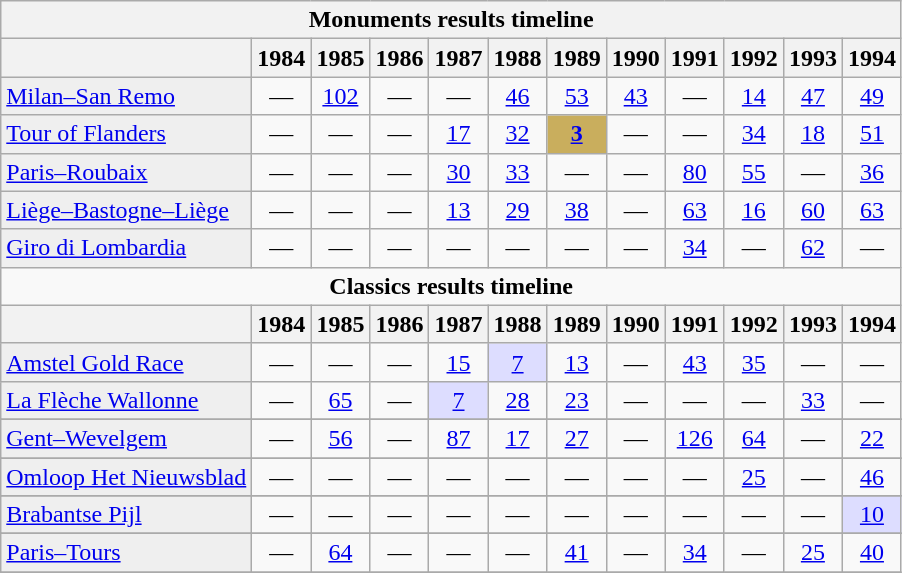<table class="wikitable">
<tr>
<th scope="col" colspan=13 align=center>Monuments results timeline</th>
</tr>
<tr>
<th></th>
<th scope="col">1984</th>
<th scope="col">1985</th>
<th scope="col">1986</th>
<th scope="col">1987</th>
<th scope="col">1988</th>
<th scope="col">1989</th>
<th scope="col">1990</th>
<th scope="col">1991</th>
<th scope="col">1992</th>
<th scope="col">1993</th>
<th scope="col">1994</th>
</tr>
<tr style="text-align:center;">
<td style="text-align:left; background:#efefef;"><a href='#'>Milan–San Remo</a></td>
<td>—</td>
<td><a href='#'>102</a></td>
<td>—</td>
<td>—</td>
<td><a href='#'>46</a></td>
<td><a href='#'>53</a></td>
<td><a href='#'>43</a></td>
<td>—</td>
<td><a href='#'>14</a></td>
<td><a href='#'>47</a></td>
<td><a href='#'>49</a></td>
</tr>
<tr style="text-align:center;">
<td style="text-align:left; background:#efefef;"><a href='#'>Tour of Flanders</a></td>
<td>—</td>
<td>—</td>
<td>—</td>
<td><a href='#'>17</a></td>
<td><a href='#'>32</a></td>
<td style="background:#C9AE5D;"><a href='#'><strong>3</strong></a></td>
<td>—</td>
<td>—</td>
<td><a href='#'>34</a></td>
<td><a href='#'>18</a></td>
<td><a href='#'>51</a></td>
</tr>
<tr style="text-align:center;">
<td style="text-align:left; background:#efefef;"><a href='#'>Paris–Roubaix</a></td>
<td>—</td>
<td>—</td>
<td>—</td>
<td><a href='#'>30</a></td>
<td><a href='#'>33</a></td>
<td>—</td>
<td>—</td>
<td><a href='#'>80</a></td>
<td><a href='#'>55</a></td>
<td>—</td>
<td><a href='#'>36</a></td>
</tr>
<tr style="text-align:center;">
<td style="text-align:left; background:#efefef;"><a href='#'>Liège–Bastogne–Liège</a></td>
<td>—</td>
<td>—</td>
<td>—</td>
<td><a href='#'>13</a></td>
<td><a href='#'>29</a></td>
<td><a href='#'>38</a></td>
<td>—</td>
<td><a href='#'>63</a></td>
<td><a href='#'>16</a></td>
<td><a href='#'>60</a></td>
<td><a href='#'>63</a></td>
</tr>
<tr style="text-align:center;">
<td style="text-align:left; background:#efefef;"><a href='#'>Giro di Lombardia</a></td>
<td>—</td>
<td>—</td>
<td>—</td>
<td>—</td>
<td>—</td>
<td>—</td>
<td>—</td>
<td><a href='#'>34</a></td>
<td>—</td>
<td><a href='#'>62</a></td>
<td>—</td>
</tr>
<tr>
<td colspan="12" style="text-align:center;"><strong>Classics results timeline</strong></td>
</tr>
<tr>
<th></th>
<th scope="col">1984</th>
<th scope="col">1985</th>
<th scope="col">1986</th>
<th scope="col">1987</th>
<th scope="col">1988</th>
<th scope="col">1989</th>
<th scope="col">1990</th>
<th scope="col">1991</th>
<th scope="col">1992</th>
<th scope="col">1993</th>
<th scope="col">1994</th>
</tr>
<tr style="text-align:center;">
<td style="text-align:left; background:#efefef;"><a href='#'>Amstel Gold Race</a></td>
<td>—</td>
<td>—</td>
<td>—</td>
<td><a href='#'>15</a></td>
<td style="background:#ddddff;"><a href='#'>7</a></td>
<td><a href='#'>13</a></td>
<td>—</td>
<td><a href='#'>43</a></td>
<td><a href='#'>35</a></td>
<td>—</td>
<td>—</td>
</tr>
<tr style="text-align:center;">
<td style="text-align:left; background:#efefef;"><a href='#'>La Flèche Wallonne</a></td>
<td>—</td>
<td><a href='#'>65</a></td>
<td>—</td>
<td style="background:#ddddff;"><a href='#'>7</a></td>
<td><a href='#'>28</a></td>
<td><a href='#'>23</a></td>
<td>—</td>
<td>—</td>
<td>—</td>
<td><a href='#'>33</a></td>
<td>—</td>
</tr>
<tr>
</tr>
<tr style="text-align:center;">
<td style="text-align:left; background:#efefef;"><a href='#'>Gent–Wevelgem</a></td>
<td>—</td>
<td><a href='#'>56</a></td>
<td>—</td>
<td><a href='#'>87</a></td>
<td><a href='#'>17</a></td>
<td><a href='#'>27</a></td>
<td>—</td>
<td><a href='#'>126</a></td>
<td><a href='#'>64</a></td>
<td>—</td>
<td><a href='#'>22</a></td>
</tr>
<tr>
</tr>
<tr style="text-align:center;">
<td style="text-align:left; background:#efefef;"><a href='#'>Omloop Het Nieuwsblad</a></td>
<td>—</td>
<td>—</td>
<td>—</td>
<td>—</td>
<td>—</td>
<td>—</td>
<td>—</td>
<td>—</td>
<td><a href='#'>25</a></td>
<td>—</td>
<td><a href='#'>46</a></td>
</tr>
<tr>
</tr>
<tr style="text-align:center;">
<td style="text-align:left; background:#efefef;"><a href='#'>Brabantse Pijl</a></td>
<td>—</td>
<td>—</td>
<td>—</td>
<td>—</td>
<td>—</td>
<td>—</td>
<td>—</td>
<td>—</td>
<td>—</td>
<td>—</td>
<td style="background:#ddddff;"><a href='#'>10</a></td>
</tr>
<tr>
</tr>
<tr style="text-align:center;">
<td style="text-align:left; background:#efefef;"><a href='#'>Paris–Tours</a></td>
<td>—</td>
<td><a href='#'>64</a></td>
<td>—</td>
<td>—</td>
<td>—</td>
<td><a href='#'>41</a></td>
<td>—</td>
<td><a href='#'>34</a></td>
<td>—</td>
<td><a href='#'>25</a></td>
<td><a href='#'>40</a></td>
</tr>
<tr>
</tr>
</table>
